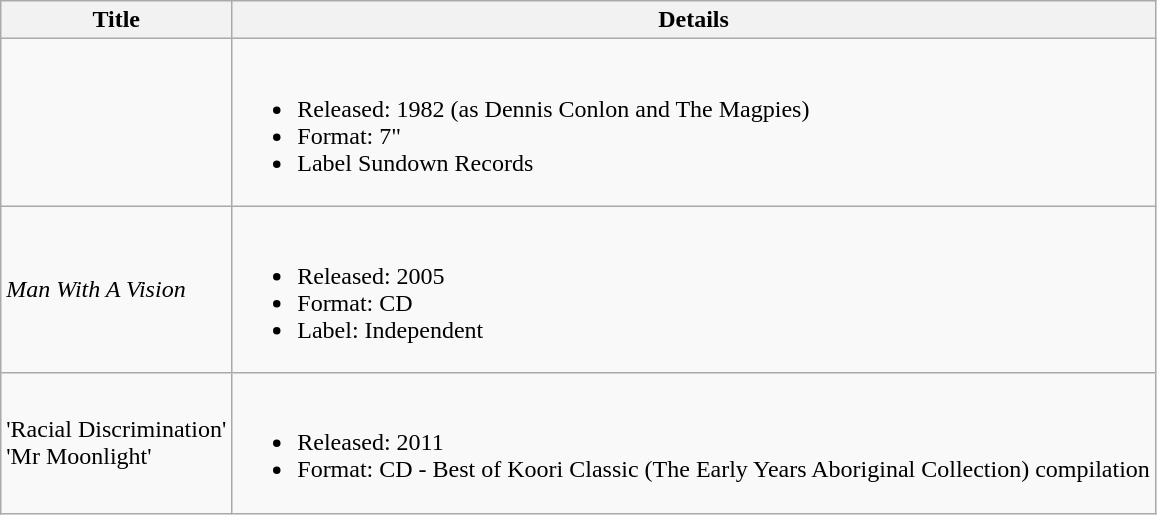<table class="wikitable">
<tr>
<th>Title</th>
<th>Details</th>
</tr>
<tr>
<td></td>
<td><br><ul><li>Released: 1982 (as Dennis Conlon and The Magpies)</li><li>Format: 7"</li><li>Label Sundown Records</li></ul></td>
</tr>
<tr>
<td><em>Man With A Vision</em></td>
<td><br><ul><li>Released: 2005</li><li>Format: CD</li><li>Label: Independent</li></ul></td>
</tr>
<tr>
<td>'Racial Discrimination'<br>'Mr Moonlight'</td>
<td><br><ul><li>Released: 2011</li><li>Format: CD - Best of Koori Classic (The Early Years Aboriginal Collection) compilation</li></ul></td>
</tr>
</table>
